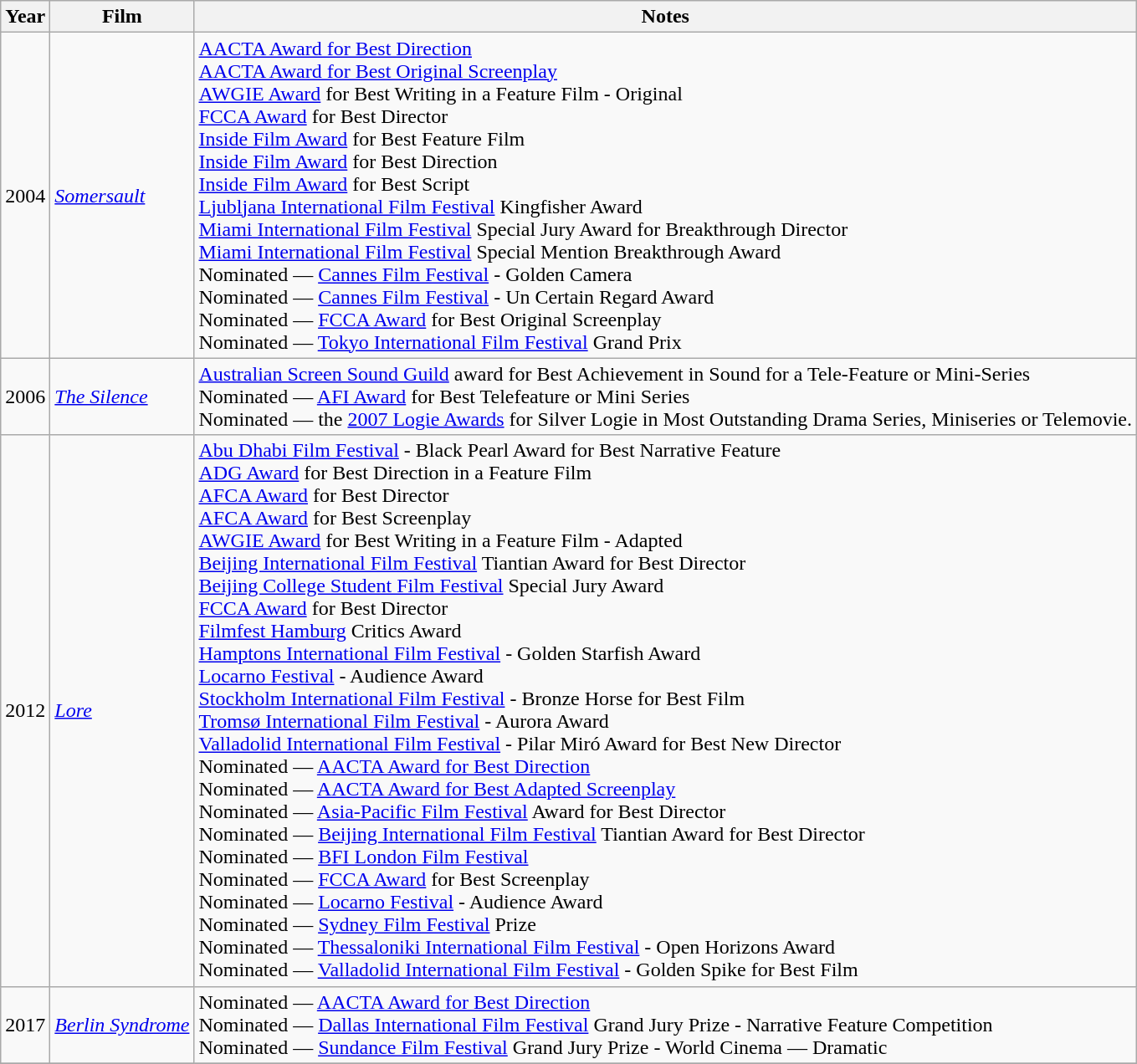<table class="wikitable">
<tr>
<th>Year</th>
<th>Film</th>
<th>Notes</th>
</tr>
<tr>
<td>2004</td>
<td><em><a href='#'>Somersault</a></em></td>
<td><a href='#'>AACTA Award for Best Direction</a><br><a href='#'>AACTA Award for Best Original Screenplay</a><br><a href='#'>AWGIE Award</a> for Best Writing in a Feature Film - Original<br><a href='#'>FCCA Award</a> for Best Director<br><a href='#'>Inside Film Award</a> for Best Feature Film<br><a href='#'>Inside Film Award</a> for Best Direction<br><a href='#'>Inside Film Award</a> for Best Script<br><a href='#'>Ljubljana International Film Festival</a> Kingfisher Award<br><a href='#'>Miami International Film Festival</a> Special Jury Award for Breakthrough Director<br><a href='#'>Miami International Film Festival</a> Special Mention Breakthrough Award<br>Nominated — <a href='#'>Cannes Film Festival</a> - Golden Camera<br>Nominated — <a href='#'>Cannes Film Festival</a> - Un Certain Regard Award<br>Nominated — <a href='#'>FCCA Award</a> for Best Original Screenplay<br>Nominated — <a href='#'>Tokyo International Film Festival</a> Grand Prix</td>
</tr>
<tr>
<td>2006</td>
<td><em><a href='#'>The Silence</a></em></td>
<td><a href='#'>Australian Screen Sound Guild</a> award for Best Achievement in Sound for a Tele-Feature or Mini-Series<br>Nominated — <a href='#'>AFI Award</a> for Best Telefeature or Mini Series<br>Nominated — the <a href='#'>2007 Logie Awards</a> for Silver Logie in Most Outstanding Drama Series, Miniseries or Telemovie.</td>
</tr>
<tr>
<td>2012</td>
<td><em><a href='#'>Lore</a></em></td>
<td><a href='#'>Abu Dhabi Film Festival</a> - Black Pearl Award for Best Narrative Feature<br><a href='#'>ADG Award</a> for Best Direction in a Feature Film<br><a href='#'>AFCA Award</a> for Best Director<br><a href='#'>AFCA Award</a> for Best Screenplay<br><a href='#'>AWGIE Award</a> for Best Writing in a Feature Film - Adapted<br><a href='#'>Beijing International Film Festival</a> Tiantian Award for Best Director<br><a href='#'>Beijing College Student Film Festival</a> Special Jury Award<br><a href='#'>FCCA Award</a> for Best Director<br><a href='#'>Filmfest Hamburg</a> Critics Award<br><a href='#'>Hamptons International Film Festival</a> - Golden Starfish Award<br><a href='#'>Locarno Festival</a> - Audience Award<br><a href='#'>Stockholm International Film Festival</a> - Bronze Horse for Best Film<br><a href='#'>Tromsø International Film Festival</a> - Aurora Award<br><a href='#'>Valladolid International Film Festival</a> - Pilar Miró Award for Best New Director<br>Nominated — <a href='#'>AACTA Award for Best Direction</a><br>Nominated — <a href='#'>AACTA Award for Best Adapted Screenplay</a><br>Nominated — <a href='#'>Asia-Pacific Film Festival</a> Award for Best Director<br>Nominated — <a href='#'>Beijing International Film Festival</a> Tiantian Award for Best Director<br>Nominated — <a href='#'>BFI London Film Festival</a><br>Nominated — <a href='#'>FCCA Award</a> for Best Screenplay<br>Nominated — <a href='#'>Locarno Festival</a> - Audience Award<br>Nominated — <a href='#'>Sydney Film Festival</a> Prize<br>Nominated — <a href='#'>Thessaloniki International Film Festival</a> - Open Horizons Award<br>Nominated — <a href='#'>Valladolid International Film Festival</a> - Golden Spike for Best Film</td>
</tr>
<tr>
<td>2017</td>
<td><em><a href='#'>Berlin Syndrome</a></em></td>
<td>Nominated — <a href='#'>AACTA Award for Best Direction</a><br>Nominated — <a href='#'>Dallas International Film Festival</a> Grand Jury Prize - Narrative Feature Competition<br>Nominated — <a href='#'>Sundance Film Festival</a> Grand Jury Prize - World Cinema — Dramatic</td>
</tr>
<tr>
</tr>
</table>
